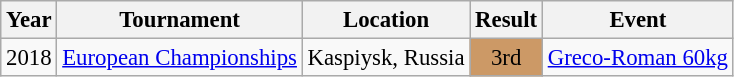<table class="wikitable" style="font-size:95%;">
<tr>
<th>Year</th>
<th>Tournament</th>
<th>Location</th>
<th>Result</th>
<th>Event</th>
</tr>
<tr>
<td>2018</td>
<td><a href='#'>European Championships</a></td>
<td> Kaspiysk, Russia</td>
<td align="center" bgcolor="cc9966">3rd</td>
<td><a href='#'>Greco-Roman 60kg</a></td>
</tr>
</table>
